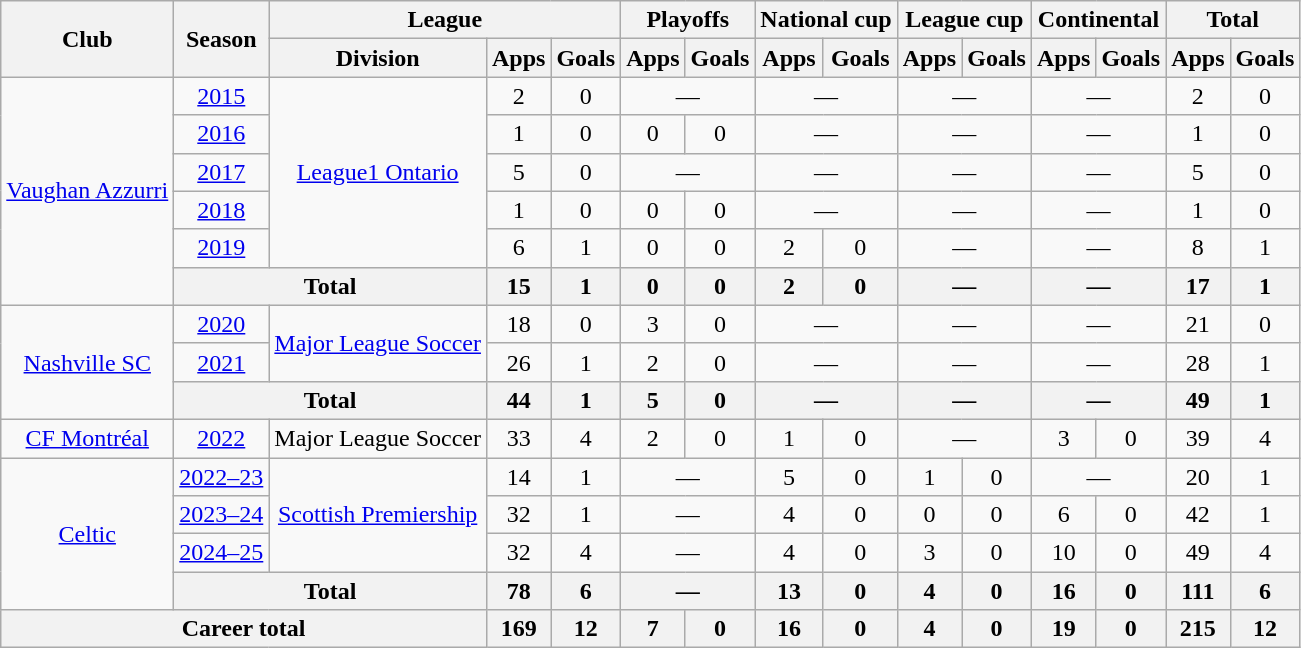<table class="wikitable" style="text-align:center">
<tr>
<th rowspan="2">Club</th>
<th rowspan="2">Season</th>
<th colspan="3">League</th>
<th colspan="2">Playoffs</th>
<th colspan="2">National cup</th>
<th colspan="2">League cup</th>
<th colspan="2">Continental</th>
<th colspan="2">Total</th>
</tr>
<tr>
<th>Division</th>
<th>Apps</th>
<th>Goals</th>
<th>Apps</th>
<th>Goals</th>
<th>Apps</th>
<th>Goals</th>
<th>Apps</th>
<th>Goals</th>
<th>Apps</th>
<th>Goals</th>
<th>Apps</th>
<th>Goals</th>
</tr>
<tr>
<td rowspan="6"><a href='#'>Vaughan Azzurri</a></td>
<td><a href='#'>2015</a></td>
<td rowspan="5"><a href='#'>League1 Ontario</a></td>
<td>2</td>
<td>0</td>
<td colspan="2">—</td>
<td colspan="2">—</td>
<td colspan="2">—</td>
<td colspan="2">—</td>
<td>2</td>
<td>0</td>
</tr>
<tr>
<td><a href='#'>2016</a></td>
<td>1</td>
<td>0</td>
<td>0</td>
<td>0</td>
<td colspan="2">—</td>
<td colspan="2">—</td>
<td colspan="2">—</td>
<td>1</td>
<td>0</td>
</tr>
<tr>
<td><a href='#'>2017</a></td>
<td>5</td>
<td>0</td>
<td colspan="2">—</td>
<td colspan="2">—</td>
<td colspan="2">—</td>
<td colspan="2">—</td>
<td>5</td>
<td>0</td>
</tr>
<tr>
<td><a href='#'>2018</a></td>
<td>1</td>
<td>0</td>
<td>0</td>
<td>0</td>
<td colspan="2">—</td>
<td colspan="2">—</td>
<td colspan="2">—</td>
<td>1</td>
<td>0</td>
</tr>
<tr>
<td><a href='#'>2019</a></td>
<td>6</td>
<td>1</td>
<td>0</td>
<td>0</td>
<td>2</td>
<td>0</td>
<td colspan="2">—</td>
<td colspan="2">—</td>
<td>8</td>
<td>1</td>
</tr>
<tr>
<th colspan="2">Total</th>
<th>15</th>
<th>1</th>
<th>0</th>
<th>0</th>
<th>2</th>
<th>0</th>
<th colspan="2">—</th>
<th colspan="2">—</th>
<th>17</th>
<th>1</th>
</tr>
<tr>
<td rowspan="3"><a href='#'>Nashville SC</a></td>
<td><a href='#'>2020</a></td>
<td rowspan="2"><a href='#'>Major League Soccer</a></td>
<td>18</td>
<td>0</td>
<td>3</td>
<td>0</td>
<td colspan="2">—</td>
<td colspan="2">—</td>
<td colspan="2">—</td>
<td>21</td>
<td>0</td>
</tr>
<tr>
<td><a href='#'>2021</a></td>
<td>26</td>
<td>1</td>
<td>2</td>
<td>0</td>
<td colspan="2">—</td>
<td colspan="2">—</td>
<td colspan="2">—</td>
<td>28</td>
<td>1</td>
</tr>
<tr>
<th colspan="2">Total</th>
<th>44</th>
<th>1</th>
<th>5</th>
<th>0</th>
<th colspan="2">—</th>
<th colspan="2">—</th>
<th colspan="2">—</th>
<th>49</th>
<th>1</th>
</tr>
<tr>
<td><a href='#'>CF Montréal</a></td>
<td><a href='#'>2022</a></td>
<td>Major League Soccer</td>
<td>33</td>
<td>4</td>
<td>2</td>
<td>0</td>
<td>1</td>
<td>0</td>
<td colspan="2">—</td>
<td>3</td>
<td>0</td>
<td>39</td>
<td>4</td>
</tr>
<tr>
<td rowspan="4"><a href='#'>Celtic</a></td>
<td><a href='#'>2022–23</a></td>
<td rowspan="3"><a href='#'>Scottish Premiership</a></td>
<td>14</td>
<td>1</td>
<td colspan="2">—</td>
<td>5</td>
<td>0</td>
<td>1</td>
<td>0</td>
<td colspan="2">—</td>
<td>20</td>
<td>1</td>
</tr>
<tr>
<td><a href='#'>2023–24</a></td>
<td>32</td>
<td>1</td>
<td colspan="2">—</td>
<td>4</td>
<td>0</td>
<td>0</td>
<td>0</td>
<td>6</td>
<td>0</td>
<td>42</td>
<td>1</td>
</tr>
<tr>
<td><a href='#'>2024–25</a></td>
<td>32</td>
<td>4</td>
<td colspan="2">—</td>
<td>4</td>
<td>0</td>
<td>3</td>
<td>0</td>
<td>10</td>
<td>0</td>
<td>49</td>
<td>4</td>
</tr>
<tr>
<th colspan="2">Total</th>
<th>78</th>
<th>6</th>
<th colspan="2">—</th>
<th>13</th>
<th>0</th>
<th>4</th>
<th>0</th>
<th>16</th>
<th>0</th>
<th>111</th>
<th>6</th>
</tr>
<tr>
<th colspan="3">Career total</th>
<th>169</th>
<th>12</th>
<th>7</th>
<th>0</th>
<th>16</th>
<th>0</th>
<th>4</th>
<th>0</th>
<th>19</th>
<th>0</th>
<th>215</th>
<th>12</th>
</tr>
</table>
